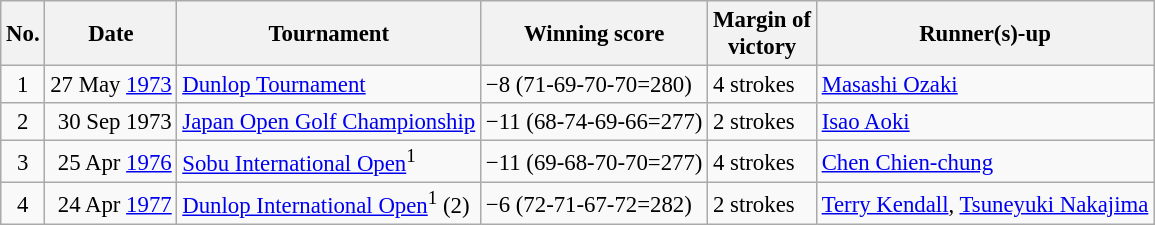<table class="wikitable" style="font-size:95%;">
<tr>
<th>No.</th>
<th>Date</th>
<th>Tournament</th>
<th>Winning score</th>
<th>Margin of<br>victory</th>
<th>Runner(s)-up</th>
</tr>
<tr>
<td align=center>1</td>
<td align=right>27 May <a href='#'>1973</a></td>
<td><a href='#'>Dunlop Tournament</a></td>
<td>−8 (71-69-70-70=280)</td>
<td>4 strokes</td>
<td> <a href='#'>Masashi Ozaki</a></td>
</tr>
<tr>
<td align=center>2</td>
<td align=right>30 Sep 1973</td>
<td><a href='#'>Japan Open Golf Championship</a></td>
<td>−11 (68-74-69-66=277)</td>
<td>2 strokes</td>
<td> <a href='#'>Isao Aoki</a></td>
</tr>
<tr>
<td align=center>3</td>
<td align=right>25 Apr <a href='#'>1976</a></td>
<td><a href='#'>Sobu International Open</a><sup>1</sup></td>
<td>−11 (69-68-70-70=277)</td>
<td>4 strokes</td>
<td> <a href='#'>Chen Chien-chung</a></td>
</tr>
<tr>
<td align=center>4</td>
<td align=right>24 Apr <a href='#'>1977</a></td>
<td><a href='#'>Dunlop International Open</a><sup>1</sup> (2)</td>
<td>−6 (72-71-67-72=282)</td>
<td>2 strokes</td>
<td> <a href='#'>Terry Kendall</a>,  <a href='#'>Tsuneyuki Nakajima</a></td>
</tr>
</table>
